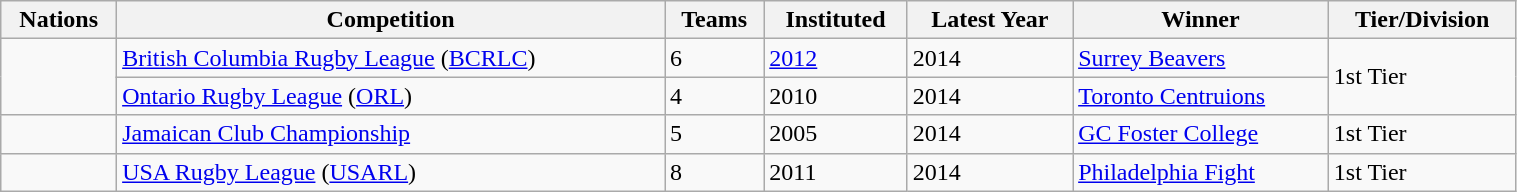<table class="wikitable" width=80%>
<tr>
<th>Nations</th>
<th>Competition</th>
<th>Teams</th>
<th>Instituted</th>
<th>Latest Year</th>
<th>Winner</th>
<th>Tier/Division</th>
</tr>
<tr>
<td rowspan="2"></td>
<td><a href='#'>British Columbia Rugby League</a> (<a href='#'>BCRLC</a>)</td>
<td>6</td>
<td><a href='#'>2012</a></td>
<td>2014</td>
<td> <a href='#'>Surrey Beavers</a></td>
<td rowspan="2"> 1st Tier</td>
</tr>
<tr>
<td><a href='#'>Ontario Rugby League</a> (<a href='#'>ORL</a>)</td>
<td>4</td>
<td>2010</td>
<td>2014</td>
<td> <a href='#'>Toronto Centruions</a></td>
</tr>
<tr>
<td rowspan="1"></td>
<td><a href='#'>Jamaican Club Championship</a></td>
<td>5</td>
<td>2005</td>
<td>2014</td>
<td> <a href='#'>GC Foster College</a></td>
<td> 1st Tier</td>
</tr>
<tr>
<td rowspan="1"></td>
<td><a href='#'>USA Rugby League</a> (<a href='#'>USARL</a>)</td>
<td>8</td>
<td>2011</td>
<td>2014</td>
<td> <a href='#'>Philadelphia Fight</a></td>
<td rowspan="1"> 1st Tier</td>
</tr>
</table>
